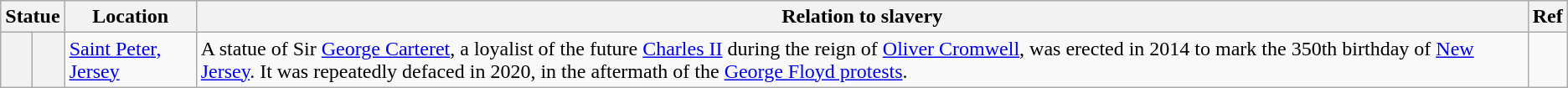<table class="wikitable sortable" style="text-align:left">
<tr>
<th colspan="2">Statue</th>
<th>Location</th>
<th>Relation to slavery</th>
<th>Ref</th>
</tr>
<tr>
<th></th>
<th></th>
<td><a href='#'>Saint Peter, Jersey</a></td>
<td>A statue of Sir <a href='#'>George Carteret</a>, a loyalist of the future <a href='#'>Charles II</a> during the reign of <a href='#'>Oliver Cromwell</a>, was erected in 2014 to mark the 350th birthday of <a href='#'>New Jersey</a>. It was repeatedly defaced in 2020, in the aftermath of the <a href='#'>George Floyd protests</a>.</td>
<td><br></td>
</tr>
</table>
